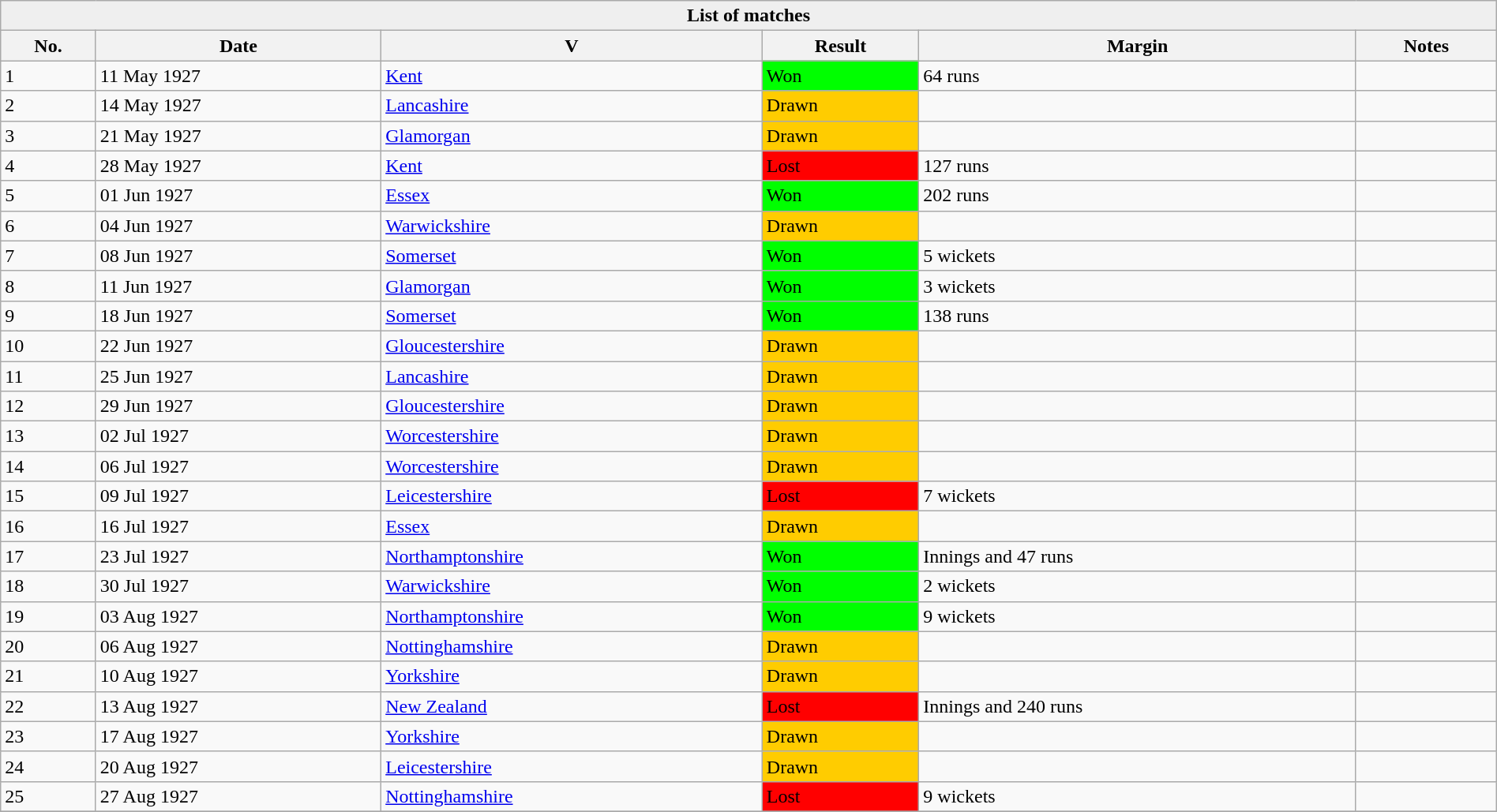<table class="wikitable" style="width:100%;">
<tr>
<th style="background:#efefef;" colspan=6>List of  matches</th>
</tr>
<tr style="background:#efefef;">
<th>No.</th>
<th>Date</th>
<th>V</th>
<th>Result</th>
<th>Margin</th>
<th>Notes</th>
</tr>
<tr>
<td>1</td>
<td>11 May 1927</td>
<td><a href='#'>Kent</a> <br> </td>
<td style="background:#0f0;">Won</td>
<td>64 runs</td>
<td></td>
</tr>
<tr>
<td>2</td>
<td>14 May 1927</td>
<td><a href='#'>Lancashire</a> <br> </td>
<td style="background:#fc0;">Drawn</td>
<td></td>
<td></td>
</tr>
<tr>
<td>3</td>
<td>21 May 1927</td>
<td><a href='#'>Glamorgan</a> <br> </td>
<td style="background:#fc0;">Drawn</td>
<td></td>
<td></td>
</tr>
<tr>
<td>4</td>
<td>28 May 1927</td>
<td><a href='#'>Kent</a> <br> </td>
<td style="background:#f00;">Lost</td>
<td>127 runs</td>
<td></td>
</tr>
<tr>
<td>5</td>
<td>01 Jun 1927</td>
<td><a href='#'>Essex</a><br> </td>
<td style="background:#0f0;">Won</td>
<td>202 runs</td>
<td></td>
</tr>
<tr>
<td>6</td>
<td>04 Jun 1927</td>
<td><a href='#'>Warwickshire</a> <br> </td>
<td style="background:#fc0;">Drawn</td>
<td></td>
<td></td>
</tr>
<tr>
<td>7</td>
<td>08 Jun 1927</td>
<td><a href='#'>Somerset</a><br> </td>
<td style="background:#0f0;">Won</td>
<td>5 wickets</td>
<td></td>
</tr>
<tr>
<td>8</td>
<td>11 Jun 1927</td>
<td><a href='#'>Glamorgan</a> <br> </td>
<td style="background:#0f0;">Won</td>
<td>3 wickets</td>
<td></td>
</tr>
<tr>
<td>9</td>
<td>18 Jun 1927</td>
<td><a href='#'>Somerset</a> <br> </td>
<td style="background:#0f0;">Won</td>
<td>138 runs</td>
<td></td>
</tr>
<tr>
<td>10</td>
<td>22 Jun 1927</td>
<td><a href='#'>Gloucestershire</a><br> </td>
<td style="background:#fc0;">Drawn</td>
<td></td>
<td></td>
</tr>
<tr>
<td>11</td>
<td>25 Jun 1927</td>
<td><a href='#'>Lancashire</a> <br> </td>
<td style="background:#fc0;">Drawn</td>
<td></td>
<td></td>
</tr>
<tr>
<td>12</td>
<td>29 Jun 1927</td>
<td><a href='#'>Gloucestershire</a><br> </td>
<td style="background:#fc0;">Drawn</td>
<td></td>
<td></td>
</tr>
<tr>
<td>13</td>
<td>02 Jul 1927</td>
<td><a href='#'>Worcestershire</a><br> </td>
<td style="background:#fc0;">Drawn</td>
<td></td>
<td></td>
</tr>
<tr>
<td>14</td>
<td>06 Jul 1927</td>
<td><a href='#'>Worcestershire</a><br> </td>
<td style="background:#fc0;">Drawn</td>
<td></td>
<td></td>
</tr>
<tr>
<td>15</td>
<td>09 Jul 1927</td>
<td><a href='#'>Leicestershire</a> <br> </td>
<td style="background:#f00;">Lost</td>
<td>7 wickets</td>
<td></td>
</tr>
<tr>
<td>16</td>
<td>16 Jul 1927</td>
<td><a href='#'>Essex</a><br> </td>
<td style="background:#fc0;">Drawn</td>
<td></td>
<td></td>
</tr>
<tr>
<td>17</td>
<td>23 Jul 1927</td>
<td><a href='#'>Northamptonshire</a> <br> </td>
<td style="background:#0f0;">Won</td>
<td>Innings and 47 runs</td>
<td></td>
</tr>
<tr>
<td>18</td>
<td>30 Jul 1927</td>
<td><a href='#'>Warwickshire</a> <br> </td>
<td style="background:#0f0;">Won</td>
<td>2 wickets</td>
<td></td>
</tr>
<tr>
<td>19</td>
<td>03 Aug 1927</td>
<td><a href='#'>Northamptonshire</a> <br> </td>
<td style="background:#0f0;">Won</td>
<td>9 wickets</td>
<td></td>
</tr>
<tr>
<td>20</td>
<td>06 Aug 1927</td>
<td><a href='#'>Nottinghamshire</a><br> </td>
<td style="background:#fc0;">Drawn</td>
<td></td>
<td></td>
</tr>
<tr>
<td>21</td>
<td>10 Aug 1927</td>
<td><a href='#'>Yorkshire</a> <br> </td>
<td style="background:#fc0;">Drawn</td>
<td></td>
<td></td>
</tr>
<tr>
<td>22</td>
<td>13 Aug 1927</td>
<td><a href='#'>New Zealand</a> <br> </td>
<td style="background:#f00;">Lost</td>
<td>Innings and 240 runs</td>
<td></td>
</tr>
<tr>
<td>23</td>
<td>17 Aug 1927</td>
<td><a href='#'>Yorkshire</a> <br> </td>
<td style="background:#fc0;">Drawn</td>
<td></td>
<td></td>
</tr>
<tr>
<td>24</td>
<td>20 Aug 1927</td>
<td><a href='#'>Leicestershire</a> <br> </td>
<td style="background:#fc0;">Drawn</td>
<td></td>
<td></td>
</tr>
<tr>
<td>25</td>
<td>27 Aug 1927</td>
<td><a href='#'>Nottinghamshire</a><br> </td>
<td style="background:#f00;">Lost</td>
<td>9 wickets</td>
<td></td>
</tr>
<tr>
</tr>
</table>
